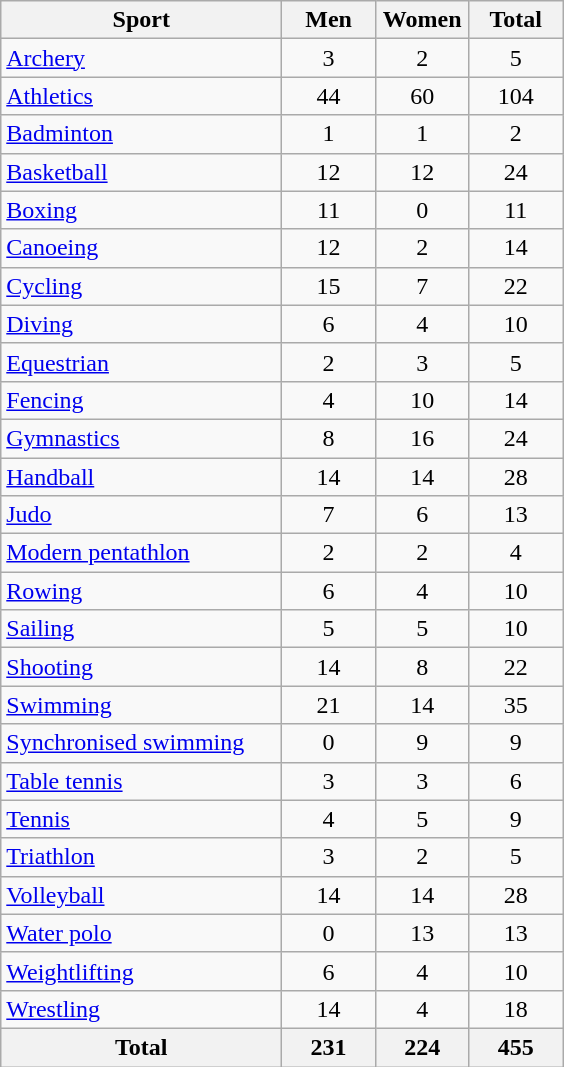<table class="wikitable sortable" style="text-align:center;">
<tr>
<th width=180>Sport</th>
<th width=55>Men</th>
<th width=55>Women</th>
<th width=55>Total</th>
</tr>
<tr>
<td align=left><a href='#'>Archery</a></td>
<td>3</td>
<td>2</td>
<td>5</td>
</tr>
<tr>
<td align=left><a href='#'>Athletics</a></td>
<td>44</td>
<td>60</td>
<td>104</td>
</tr>
<tr>
<td align=left><a href='#'>Badminton</a></td>
<td>1</td>
<td>1</td>
<td>2</td>
</tr>
<tr>
<td align=left><a href='#'>Basketball</a></td>
<td>12</td>
<td>12</td>
<td>24</td>
</tr>
<tr>
<td align=left><a href='#'>Boxing</a></td>
<td>11</td>
<td>0</td>
<td>11</td>
</tr>
<tr>
<td align=left><a href='#'>Canoeing</a></td>
<td>12</td>
<td>2</td>
<td>14</td>
</tr>
<tr>
<td align=left><a href='#'>Cycling</a></td>
<td>15</td>
<td>7</td>
<td>22</td>
</tr>
<tr>
<td align=left><a href='#'>Diving</a></td>
<td>6</td>
<td>4</td>
<td>10</td>
</tr>
<tr>
<td align=left><a href='#'>Equestrian</a></td>
<td>2</td>
<td>3</td>
<td>5</td>
</tr>
<tr>
<td align=left><a href='#'>Fencing</a></td>
<td>4</td>
<td>10</td>
<td>14</td>
</tr>
<tr>
<td align=left><a href='#'>Gymnastics</a></td>
<td>8</td>
<td>16</td>
<td>24</td>
</tr>
<tr>
<td align=left><a href='#'>Handball</a></td>
<td>14</td>
<td>14</td>
<td>28</td>
</tr>
<tr>
<td align=left><a href='#'>Judo</a></td>
<td>7</td>
<td>6</td>
<td>13</td>
</tr>
<tr>
<td align=left><a href='#'>Modern pentathlon</a></td>
<td>2</td>
<td>2</td>
<td>4</td>
</tr>
<tr>
<td align=left><a href='#'>Rowing</a></td>
<td>6</td>
<td>4</td>
<td>10</td>
</tr>
<tr>
<td align=left><a href='#'>Sailing</a></td>
<td>5</td>
<td>5</td>
<td>10</td>
</tr>
<tr>
<td align=left><a href='#'>Shooting</a></td>
<td>14</td>
<td>8</td>
<td>22</td>
</tr>
<tr>
<td align=left><a href='#'>Swimming</a></td>
<td>21</td>
<td>14</td>
<td>35</td>
</tr>
<tr>
<td align=left><a href='#'>Synchronised swimming</a></td>
<td>0</td>
<td>9</td>
<td>9</td>
</tr>
<tr>
<td align=left><a href='#'>Table tennis</a></td>
<td>3</td>
<td>3</td>
<td>6</td>
</tr>
<tr>
<td align=left><a href='#'>Tennis</a></td>
<td>4</td>
<td>5</td>
<td>9</td>
</tr>
<tr>
<td align=left><a href='#'>Triathlon</a></td>
<td>3</td>
<td>2</td>
<td>5</td>
</tr>
<tr>
<td align=left><a href='#'>Volleyball</a></td>
<td>14</td>
<td>14</td>
<td>28</td>
</tr>
<tr>
<td align=left><a href='#'>Water polo</a></td>
<td>0</td>
<td>13</td>
<td>13</td>
</tr>
<tr>
<td align=left><a href='#'>Weightlifting</a></td>
<td>6</td>
<td>4</td>
<td>10</td>
</tr>
<tr>
<td align=left><a href='#'>Wrestling</a></td>
<td>14</td>
<td>4</td>
<td>18</td>
</tr>
<tr class="sortbottom">
<th>Total</th>
<th>231</th>
<th>224</th>
<th>455</th>
</tr>
</table>
